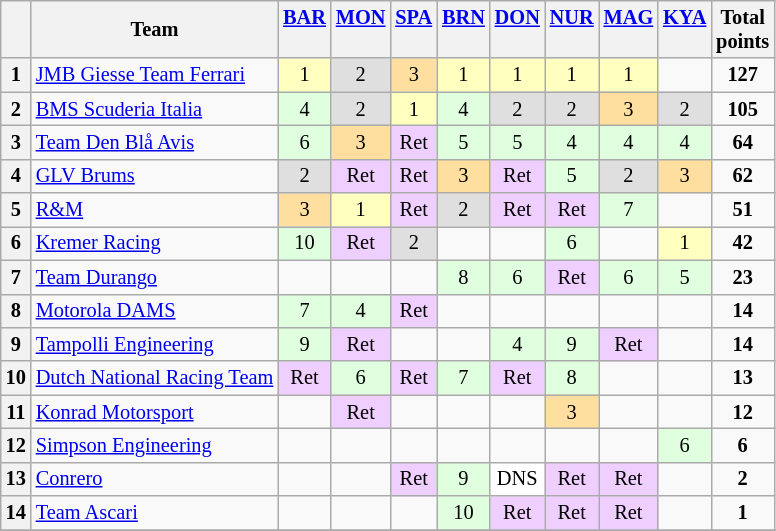<table class="wikitable" style="font-size: 85%; text-align:center;">
<tr valign="top">
<th valign=middle></th>
<th valign=middle>Team</th>
<th><a href='#'>BAR</a><br></th>
<th><a href='#'>MON</a><br></th>
<th><a href='#'>SPA</a><br></th>
<th><a href='#'>BRN</a><br></th>
<th><a href='#'>DON</a><br></th>
<th><a href='#'>NUR</a><br></th>
<th><a href='#'>MAG</a><br></th>
<th><a href='#'>KYA</a><br></th>
<th valign=middle>Total<br>points</th>
</tr>
<tr>
<th>1</th>
<td align=left> <a href='#'>JMB Giesse Team Ferrari</a></td>
<td style="background:#FFFFBF;">1</td>
<td style="background:#DFDFDF;">2</td>
<td style="background:#FFDF9F;">3</td>
<td style="background:#FFFFBF;">1</td>
<td style="background:#FFFFBF;">1</td>
<td style="background:#FFFFBF;">1</td>
<td style="background:#FFFFBF;">1</td>
<td></td>
<td><strong>127</strong></td>
</tr>
<tr>
<th>2</th>
<td align=left> <a href='#'>BMS Scuderia Italia</a></td>
<td style="background:#DFFFDF;">4</td>
<td style="background:#DFDFDF;">2</td>
<td style="background:#FFFFBF;">1</td>
<td style="background:#DFFFDF;">4</td>
<td style="background:#DFDFDF;">2</td>
<td style="background:#DFDFDF;">2</td>
<td style="background:#FFDF9F;">3</td>
<td style="background:#DFDFDF;">2</td>
<td><strong>105</strong></td>
</tr>
<tr>
<th>3</th>
<td align=left> <a href='#'>Team Den Blå Avis</a></td>
<td style="background:#DFFFDF;">6</td>
<td style="background:#FFDF9F;">3</td>
<td style="background:#EFCFFF;">Ret</td>
<td style="background:#DFFFDF;">5</td>
<td style="background:#DFFFDF;">5</td>
<td style="background:#DFFFDF;">4</td>
<td style="background:#DFFFDF;">4</td>
<td style="background:#DFFFDF;">4</td>
<td><strong>64</strong></td>
</tr>
<tr>
<th>4</th>
<td align=left> <a href='#'>GLV Brums</a></td>
<td style="background:#DFDFDF;">2</td>
<td style="background:#EFCFFF;">Ret</td>
<td style="background:#EFCFFF;">Ret</td>
<td style="background:#FFDF9F;">3</td>
<td style="background:#EFCFFF;">Ret</td>
<td style="background:#DFFFDF;">5</td>
<td style="background:#DFDFDF;">2</td>
<td style="background:#FFDF9F;">3</td>
<td><strong>62</strong></td>
</tr>
<tr>
<th>5</th>
<td align=left> <a href='#'>R&M</a></td>
<td style="background:#FFDF9F;">3</td>
<td style="background:#FFFFBF;">1</td>
<td style="background:#EFCFFF;">Ret</td>
<td style="background:#DFDFDF;">2</td>
<td style="background:#EFCFFF;">Ret</td>
<td style="background:#EFCFFF;">Ret</td>
<td style="background:#DFFFDF;">7</td>
<td></td>
<td><strong>51</strong></td>
</tr>
<tr>
<th>6</th>
<td align=left> <a href='#'>Kremer Racing</a></td>
<td style="background:#DFFFDF;">10</td>
<td style="background:#EFCFFF;">Ret</td>
<td style="background:#DFDFDF;">2</td>
<td></td>
<td></td>
<td style="background:#DFFFDF;">6</td>
<td></td>
<td style="background:#FFFFBF;">1</td>
<td><strong>42</strong></td>
</tr>
<tr>
<th>7</th>
<td align=left> <a href='#'>Team Durango</a></td>
<td></td>
<td></td>
<td></td>
<td style="background:#DFFFDF;">8</td>
<td style="background:#DFFFDF;">6</td>
<td style="background:#EFCFFF;">Ret</td>
<td style="background:#DFFFDF;">6</td>
<td style="background:#DFFFDF;">5</td>
<td><strong>23</strong></td>
</tr>
<tr>
<th>8</th>
<td align=left> <a href='#'>Motorola DAMS</a></td>
<td style="background:#DFFFDF;">7</td>
<td style="background:#DFFFDF;">4</td>
<td style="background:#EFCFFF;">Ret</td>
<td></td>
<td></td>
<td></td>
<td></td>
<td></td>
<td><strong>14</strong></td>
</tr>
<tr>
<th>9</th>
<td align=left> <a href='#'>Tampolli Engineering</a></td>
<td style="background:#DFFFDF;">9</td>
<td style="background:#EFCFFF;">Ret</td>
<td></td>
<td></td>
<td style="background:#DFFFDF;">4</td>
<td style="background:#DFFFDF;">9</td>
<td style="background:#EFCFFF;">Ret</td>
<td></td>
<td><strong>14</strong></td>
</tr>
<tr>
<th>10</th>
<td align=left> <a href='#'>Dutch National Racing Team</a></td>
<td style="background:#EFCFFF;">Ret</td>
<td style="background:#DFFFDF;">6</td>
<td style="background:#EFCFFF;">Ret</td>
<td style="background:#DFFFDF;">7</td>
<td style="background:#EFCFFF;">Ret</td>
<td style="background:#DFFFDF;">8</td>
<td></td>
<td></td>
<td><strong>13</strong></td>
</tr>
<tr>
<th>11</th>
<td align=left> <a href='#'>Konrad Motorsport</a></td>
<td></td>
<td style="background:#EFCFFF;">Ret</td>
<td></td>
<td></td>
<td></td>
<td style="background:#FFDF9F;">3</td>
<td></td>
<td></td>
<td><strong>12</strong></td>
</tr>
<tr>
<th>12</th>
<td align=left> <a href='#'>Simpson Engineering</a></td>
<td></td>
<td></td>
<td></td>
<td></td>
<td></td>
<td></td>
<td></td>
<td style="background:#DFFFDF;">6</td>
<td><strong>6</strong></td>
</tr>
<tr>
<th>13</th>
<td align=left> <a href='#'>Conrero</a></td>
<td></td>
<td></td>
<td style="background:#EFCFFF;">Ret</td>
<td style="background:#DFFFDF;">9</td>
<td style="background:#FFFFFF;">DNS</td>
<td style="background:#EFCFFF;">Ret</td>
<td style="background:#EFCFFF;">Ret</td>
<td></td>
<td><strong>2</strong></td>
</tr>
<tr>
<th>14</th>
<td align=left> <a href='#'>Team Ascari</a></td>
<td></td>
<td></td>
<td></td>
<td style="background:#DFFFDF;">10</td>
<td style="background:#EFCFFF;">Ret</td>
<td style="background:#EFCFFF;">Ret</td>
<td style="background:#EFCFFF;">Ret</td>
<td></td>
<td><strong>1</strong></td>
</tr>
<tr>
</tr>
</table>
